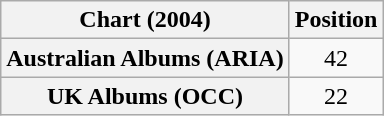<table class="wikitable sortable plainrowheaders">
<tr>
<th>Chart (2004)</th>
<th>Position</th>
</tr>
<tr>
<th scope="row">Australian Albums (ARIA)</th>
<td style="text-align:center;">42</td>
</tr>
<tr>
<th scope="row">UK Albums (OCC)</th>
<td style="text-align:center;">22</td>
</tr>
</table>
